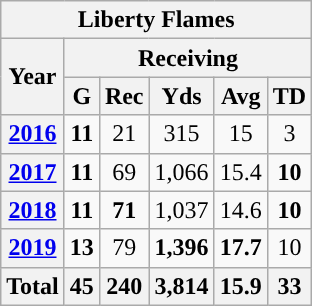<table class=wikitable style="text-align:center;">
<tr>
<th colspan="15">Liberty Flames</th>
</tr>
<tr>
<th rowspan="2">Year</th>
<th colspan="5">Receiving</th>
</tr>
<tr>
<th>G</th>
<th>Rec</th>
<th>Yds</th>
<th>Avg</th>
<th>TD</th>
</tr>
<tr>
<th><a href='#'>2016</a></th>
<td><strong>11</strong></td>
<td>21</td>
<td>315</td>
<td>15</td>
<td>3</td>
</tr>
<tr>
<th><a href='#'>2017</a></th>
<td><strong>11</strong></td>
<td>69</td>
<td>1,066</td>
<td>15.4</td>
<td><strong>10</strong></td>
</tr>
<tr>
<th><a href='#'>2018</a></th>
<td><strong>11</strong></td>
<td><strong>71</strong></td>
<td>1,037</td>
<td>14.6</td>
<td><strong>10</strong></td>
</tr>
<tr>
<th><a href='#'>2019</a></th>
<td><strong>13</strong></td>
<td>79</td>
<td><strong>1,396</strong></td>
<td><strong>17.7</strong></td>
<td>10</td>
</tr>
<tr style="font-weight:bold">
<th>Total</th>
<th>45</th>
<th>240</th>
<th>3,814</th>
<th>15.9</th>
<th>33</th>
</tr>
</table>
